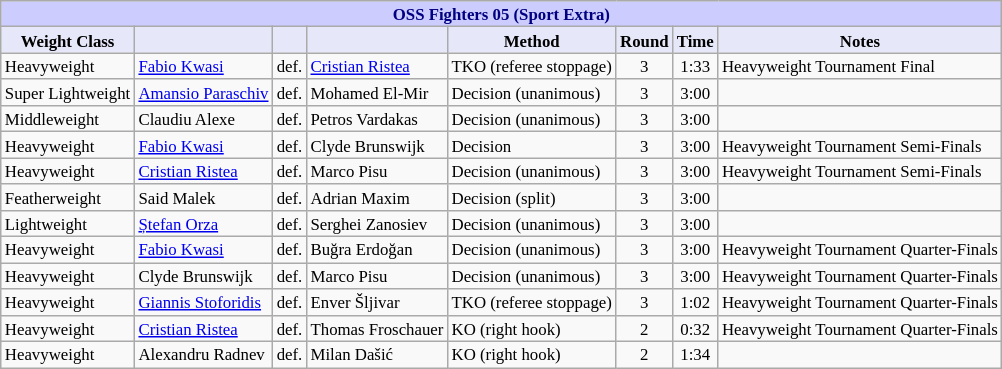<table class="wikitable" style="font-size: 70%;">
<tr>
<th colspan="8" style="background-color: #ccf; color: #000080; text-align: center;"><strong>OSS Fighters 05 (Sport Extra)</strong></th>
</tr>
<tr>
<th colspan="1" style="background-color: #E6E8FA; color: #000000; text-align: center;">Weight Class</th>
<th colspan="1" style="background-color: #E6E8FA; color: #000000; text-align: center;"></th>
<th colspan="1" style="background-color: #E6E8FA; color: #000000; text-align: center;"></th>
<th colspan="1" style="background-color: #E6E8FA; color: #000000; text-align: center;"></th>
<th colspan="1" style="background-color: #E6E8FA; color: #000000; text-align: center;">Method</th>
<th colspan="1" style="background-color: #E6E8FA; color: #000000; text-align: center;">Round</th>
<th colspan="1" style="background-color: #E6E8FA; color: #000000; text-align: center;">Time</th>
<th colspan="1" style="background-color: #E6E8FA; color: #000000; text-align: center;">Notes</th>
</tr>
<tr>
<td>Heavyweight</td>
<td> <a href='#'>Fabio Kwasi</a></td>
<td align=center>def.</td>
<td> <a href='#'>Cristian Ristea</a></td>
<td>TKO (referee stoppage)</td>
<td align=center>3</td>
<td align=center>1:33</td>
<td>Heavyweight Tournament Final</td>
</tr>
<tr>
<td>Super Lightweight</td>
<td> <a href='#'>Amansio Paraschiv</a></td>
<td align=center>def.</td>
<td> Mohamed El-Mir</td>
<td>Decision (unanimous)</td>
<td align=center>3</td>
<td align=center>3:00</td>
<td></td>
</tr>
<tr>
<td>Middleweight</td>
<td> Claudiu Alexe</td>
<td align=center>def.</td>
<td> Petros Vardakas</td>
<td>Decision (unanimous)</td>
<td align=center>3</td>
<td align=center>3:00</td>
<td></td>
</tr>
<tr>
<td>Heavyweight</td>
<td> <a href='#'>Fabio Kwasi</a></td>
<td align=center>def.</td>
<td> Clyde Brunswijk</td>
<td>Decision</td>
<td align=center>3</td>
<td align=center>3:00</td>
<td>Heavyweight Tournament Semi-Finals</td>
</tr>
<tr>
<td>Heavyweight</td>
<td> <a href='#'>Cristian Ristea</a></td>
<td align=center>def.</td>
<td> Marco Pisu</td>
<td>Decision (unanimous)</td>
<td align=center>3</td>
<td align=center>3:00</td>
<td>Heavyweight Tournament Semi-Finals</td>
</tr>
<tr>
<td>Featherweight</td>
<td> Said Malek</td>
<td align=center>def.</td>
<td> Adrian Maxim</td>
<td>Decision (split)</td>
<td align=center>3</td>
<td align=center>3:00</td>
<td></td>
</tr>
<tr>
<td>Lightweight</td>
<td> <a href='#'>Ștefan Orza</a></td>
<td align=center>def.</td>
<td> Serghei Zanosiev</td>
<td>Decision (unanimous)</td>
<td align=center>3</td>
<td align=center>3:00</td>
<td></td>
</tr>
<tr>
<td>Heavyweight</td>
<td> <a href='#'>Fabio Kwasi</a></td>
<td align=center>def.</td>
<td> Buğra Erdoğan</td>
<td>Decision (unanimous)</td>
<td align=center>3</td>
<td align=center>3:00</td>
<td>Heavyweight Tournament Quarter-Finals</td>
</tr>
<tr>
<td>Heavyweight</td>
<td> Clyde Brunswijk</td>
<td align=center>def.</td>
<td> Marco Pisu</td>
<td>Decision (unanimous)</td>
<td align=center>3</td>
<td align=center>3:00</td>
<td>Heavyweight Tournament Quarter-Finals</td>
</tr>
<tr>
<td>Heavyweight</td>
<td> <a href='#'>Giannis Stoforidis</a></td>
<td align=center>def.</td>
<td> Enver Šljivar</td>
<td>TKO (referee stoppage)</td>
<td align=center>3</td>
<td align=center>1:02</td>
<td>Heavyweight Tournament Quarter-Finals</td>
</tr>
<tr>
<td>Heavyweight</td>
<td> <a href='#'>Cristian Ristea</a></td>
<td align=center>def.</td>
<td> Thomas Froschauer</td>
<td>KO (right hook)</td>
<td align=center>2</td>
<td align=center>0:32</td>
<td>Heavyweight Tournament Quarter-Finals</td>
</tr>
<tr>
<td>Heavyweight</td>
<td> Alexandru Radnev</td>
<td align=center>def.</td>
<td> Milan Dašić</td>
<td>KO (right hook)</td>
<td align=center>2</td>
<td align=center>1:34</td>
<td></td>
</tr>
</table>
